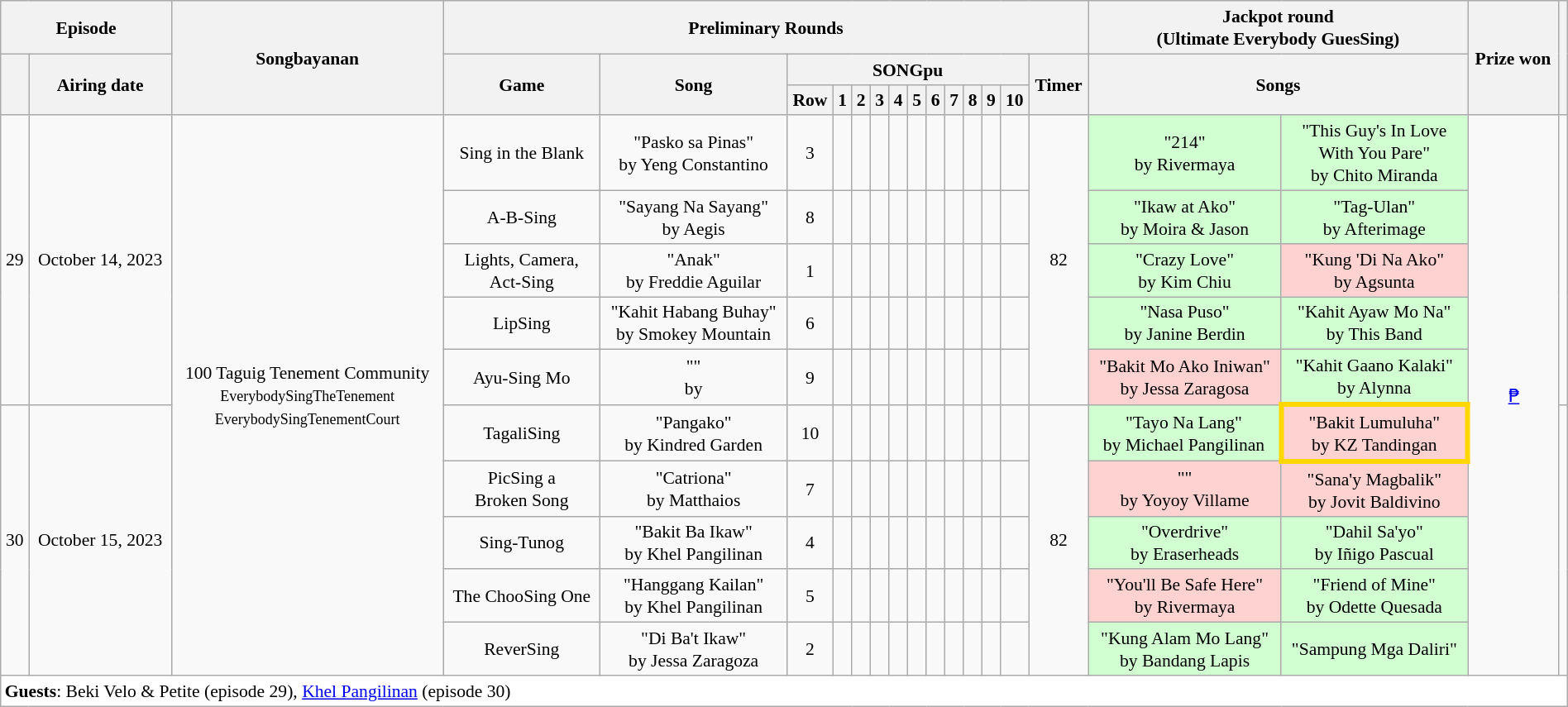<table class="wikitable mw-collapsible mw-collapsed" style="text-align:center; font-size:90%; line-height:18px;" width="100%">
<tr>
<th colspan=2>Episode</th>
<th rowspan=3>Songbayanan</th>
<th colspan=14>Preliminary Rounds</th>
<th colspan=2>Jackpot round<br><strong>(Ultimate Everybody GuesSing)</strong></th>
<th rowspan=3>Prize won</th>
<th rowspan=3></th>
</tr>
<tr>
<th rowspan=2></th>
<th rowspan=2>Airing date</th>
<th rowspan=2>Game</th>
<th rowspan=2>Song</th>
<th colspan=11>SONGpu</th>
<th rowspan=2>Timer</th>
<th colspan=2 rowspan=2>Songs</th>
</tr>
<tr>
<th>Row</th>
<th>1</th>
<th>2</th>
<th>3</th>
<th>4</th>
<th>5</th>
<th>6</th>
<th>7</th>
<th>8</th>
<th>9</th>
<th>10</th>
</tr>
<tr>
<td rowspan=5>29</td>
<td rowspan=5>October 14, 2023</td>
<td rowspan=10>100 Taguig Tenement Community<br><small>EverybodySingTheTenement<br>EverybodySingTenementCourt</small></td>
<td>Sing in the Blank</td>
<td>"Pasko sa Pinas"<br>by Yeng Constantino</td>
<td>3</td>
<td></td>
<td></td>
<td></td>
<td></td>
<td></td>
<td></td>
<td></td>
<td></td>
<td></td>
<td></td>
<td rowspan=5>82<br></td>
<td bgcolor=D2FFD2>"214"<br>by Rivermaya</td>
<td bgcolor=D2FFD2>"This Guy's In Love<br>With You Pare"<br>by Chito Miranda</td>
<td rowspan=10><a href='#'>₱</a></td>
<td rowspan=5><br></td>
</tr>
<tr>
<td>A-B-Sing</td>
<td>"Sayang Na Sayang"<br>by Aegis</td>
<td>8</td>
<td></td>
<td></td>
<td></td>
<td></td>
<td></td>
<td></td>
<td></td>
<td></td>
<td></td>
<td></td>
<td bgcolor=D2FFD2>"Ikaw at Ako"<br>by Moira & Jason</td>
<td bgcolor=D2FFD2>"Tag-Ulan"<br>by Afterimage</td>
</tr>
<tr>
<td>Lights, Camera,<br>Act-Sing</td>
<td>"Anak"<br>by Freddie Aguilar</td>
<td>1</td>
<td></td>
<td></td>
<td></td>
<td></td>
<td></td>
<td></td>
<td></td>
<td></td>
<td></td>
<td></td>
<td bgcolor=D2FFD2>"Crazy Love"<br>by Kim Chiu</td>
<td bgcolor=FFD2D2>"Kung 'Di Na Ako"<br>by Agsunta</td>
</tr>
<tr>
<td>LipSing</td>
<td>"Kahit Habang Buhay"<br>by Smokey Mountain</td>
<td>6</td>
<td></td>
<td></td>
<td></td>
<td></td>
<td></td>
<td></td>
<td></td>
<td></td>
<td></td>
<td></td>
<td bgcolor=D2FFD2>"Nasa Puso"<br>by Janine Berdin</td>
<td bgcolor=D2FFD2>"Kahit Ayaw Mo Na"<br>by This Band</td>
</tr>
<tr>
<td>Ayu-Sing Mo</td>
<td>""<br>by </td>
<td>9</td>
<td></td>
<td></td>
<td></td>
<td></td>
<td></td>
<td></td>
<td></td>
<td></td>
<td></td>
<td></td>
<td bgcolor=FFD2D2>"Bakit Mo Ako Iniwan"<br>by Jessa Zaragosa</td>
<td bgcolor=D2FFD2>"Kahit Gaano Kalaki"<br>by Alynna</td>
</tr>
<tr>
<td rowspan=5>30</td>
<td rowspan=5>October 15, 2023</td>
<td>TagaliSing</td>
<td>"Pangako"<br>by Kindred Garden</td>
<td>10</td>
<td></td>
<td></td>
<td></td>
<td></td>
<td></td>
<td></td>
<td></td>
<td></td>
<td></td>
<td></td>
<td rowspan=5>82<br></td>
<td bgcolor=D2FFD2>"Tayo Na Lang"<br>by Michael Pangilinan</td>
<td style="background: #FFD2D2; border:solid 4px #FFD700;">"Bakit Lumuluha"<br>by KZ Tandingan</td>
<td rowspan=5><br></td>
</tr>
<tr>
<td>PicSing a<br>Broken Song</td>
<td>"Catriona"<br>by Matthaios</td>
<td>7</td>
<td></td>
<td></td>
<td></td>
<td></td>
<td></td>
<td></td>
<td></td>
<td></td>
<td></td>
<td></td>
<td bgcolor=FFD2D2>""<br>by Yoyoy Villame</td>
<td bgcolor=FFD2D2>"Sana'y Magbalik"<br>by Jovit Baldivino</td>
</tr>
<tr>
<td>Sing-Tunog</td>
<td>"Bakit Ba Ikaw"<br>by Khel Pangilinan</td>
<td>4</td>
<td></td>
<td></td>
<td></td>
<td></td>
<td></td>
<td></td>
<td></td>
<td></td>
<td></td>
<td></td>
<td bgcolor=D2FFD2>"Overdrive"<br>by Eraserheads</td>
<td bgcolor=D2FFD2>"Dahil Sa'yo"<br>by Iñigo Pascual</td>
</tr>
<tr>
<td>The ChooSing One</td>
<td>"Hanggang Kailan"<br>by Khel Pangilinan</td>
<td>5</td>
<td></td>
<td></td>
<td></td>
<td></td>
<td></td>
<td></td>
<td></td>
<td></td>
<td></td>
<td></td>
<td bgcolor=FFD2D2>"You'll Be Safe Here"<br>by Rivermaya</td>
<td bgcolor=D2FFD2>"Friend of Mine"<br>by Odette Quesada</td>
</tr>
<tr>
<td>ReverSing</td>
<td>"Di Ba't Ikaw"<br>by Jessa Zaragoza</td>
<td>2</td>
<td></td>
<td></td>
<td></td>
<td></td>
<td></td>
<td></td>
<td></td>
<td></td>
<td></td>
<td></td>
<td bgcolor=D2FFD2>"Kung Alam Mo Lang"<br>by Bandang Lapis</td>
<td bgcolor=D2FFD2>"Sampung Mga Daliri"</td>
</tr>
<tr>
<td colspan=21 style="background:white;" align="left"><strong>Guests</strong>: Beki Velo & Petite (episode 29), <a href='#'>Khel Pangilinan</a> (episode 30)</td>
</tr>
</table>
